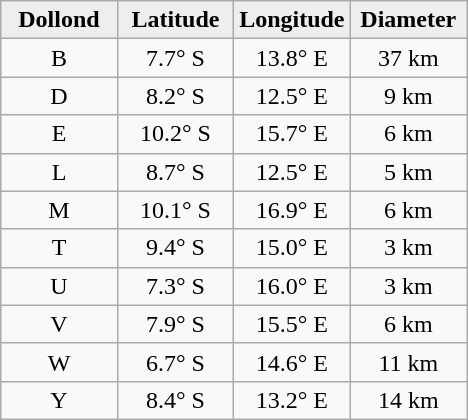<table class="wikitable">
<tr>
<th width="25%" style="background:#eeeeee;">Dollond</th>
<th width="25%" style="background:#eeeeee;">Latitude</th>
<th width="25%" style="background:#eeeeee;">Longitude</th>
<th width="25%" style="background:#eeeeee;">Diameter</th>
</tr>
<tr>
<td align="center">B</td>
<td align="center">7.7° S</td>
<td align="center">13.8° E</td>
<td align="center">37 km</td>
</tr>
<tr>
<td align="center">D</td>
<td align="center">8.2° S</td>
<td align="center">12.5° E</td>
<td align="center">9 km</td>
</tr>
<tr>
<td align="center">E</td>
<td align="center">10.2° S</td>
<td align="center">15.7° E</td>
<td align="center">6 km</td>
</tr>
<tr>
<td align="center">L</td>
<td align="center">8.7° S</td>
<td align="center">12.5° E</td>
<td align="center">5 km</td>
</tr>
<tr>
<td align="center">M</td>
<td align="center">10.1° S</td>
<td align="center">16.9° E</td>
<td align="center">6 km</td>
</tr>
<tr>
<td align="center">T</td>
<td align="center">9.4° S</td>
<td align="center">15.0° E</td>
<td align="center">3 km</td>
</tr>
<tr>
<td align="center">U</td>
<td align="center">7.3° S</td>
<td align="center">16.0° E</td>
<td align="center">3 km</td>
</tr>
<tr>
<td align="center">V</td>
<td align="center">7.9° S</td>
<td align="center">15.5° E</td>
<td align="center">6 km</td>
</tr>
<tr>
<td align="center">W</td>
<td align="center">6.7° S</td>
<td align="center">14.6° E</td>
<td align="center">11 km</td>
</tr>
<tr>
<td align="center">Y</td>
<td align="center">8.4° S</td>
<td align="center">13.2° E</td>
<td align="center">14 km</td>
</tr>
</table>
